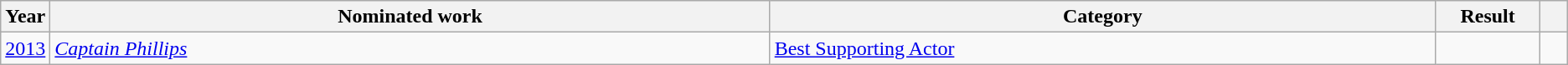<table class=wikitable>
<tr>
<th scope="col" style="width:1em;">Year</th>
<th scope="col" style="width:39em;">Nominated work</th>
<th scope="col" style="width:36em;">Category</th>
<th scope="col" style="width:5em;">Result</th>
<th scope="col" style="width:1em;"></th>
</tr>
<tr>
<td><a href='#'>2013</a></td>
<td><em><a href='#'>Captain Phillips</a></em></td>
<td><a href='#'>Best Supporting Actor</a></td>
<td></td>
<td></td>
</tr>
</table>
